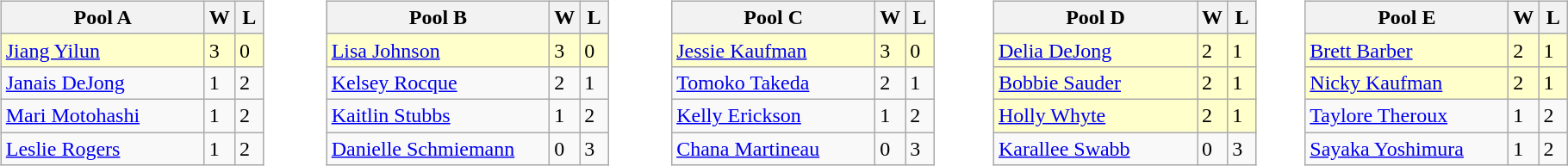<table table>
<tr>
<td valign=top width=10%><br><table class=wikitable>
<tr>
<th width=150>Pool A</th>
<th width=15>W</th>
<th width=15>L</th>
</tr>
<tr bgcolor=#ffffcc>
<td> <a href='#'>Jiang Yilun</a></td>
<td>3</td>
<td>0</td>
</tr>
<tr>
<td> <a href='#'>Janais DeJong</a></td>
<td>1</td>
<td>2</td>
</tr>
<tr>
<td> <a href='#'>Mari Motohashi</a></td>
<td>1</td>
<td>2</td>
</tr>
<tr>
<td> <a href='#'>Leslie Rogers</a></td>
<td>1</td>
<td>2</td>
</tr>
</table>
</td>
<td valign=top width=10%><br><table class=wikitable>
<tr>
<th width=165>Pool B</th>
<th width=15>W</th>
<th width=15>L</th>
</tr>
<tr bgcolor=#ffffcc>
<td> <a href='#'>Lisa Johnson</a></td>
<td>3</td>
<td>0</td>
</tr>
<tr>
<td> <a href='#'>Kelsey Rocque</a></td>
<td>2</td>
<td>1</td>
</tr>
<tr>
<td> <a href='#'>Kaitlin Stubbs</a></td>
<td>1</td>
<td>2</td>
</tr>
<tr>
<td> <a href='#'>Danielle Schmiemann</a></td>
<td>0</td>
<td>3</td>
</tr>
</table>
</td>
<td valign=top width=10%><br><table class=wikitable>
<tr>
<th width=150>Pool C</th>
<th width=15>W</th>
<th width=15>L</th>
</tr>
<tr bgcolor=#ffffcc>
<td> <a href='#'>Jessie Kaufman</a></td>
<td>3</td>
<td>0</td>
</tr>
<tr>
<td> <a href='#'>Tomoko Takeda</a></td>
<td>2</td>
<td>1</td>
</tr>
<tr>
<td> <a href='#'>Kelly Erickson</a></td>
<td>1</td>
<td>2</td>
</tr>
<tr>
<td> <a href='#'>Chana Martineau</a></td>
<td>0</td>
<td>3</td>
</tr>
</table>
</td>
<td valign=top width=10%><br><table class=wikitable>
<tr>
<th width=150>Pool D</th>
<th width=15>W</th>
<th width=15>L</th>
</tr>
<tr bgcolor=#ffffcc>
<td> <a href='#'>Delia DeJong</a></td>
<td>2</td>
<td>1</td>
</tr>
<tr bgcolor=#ffffcc>
<td> <a href='#'>Bobbie Sauder</a></td>
<td>2</td>
<td>1</td>
</tr>
<tr bgcolor=#ffffcc>
<td> <a href='#'>Holly Whyte</a></td>
<td>2</td>
<td>1</td>
</tr>
<tr>
<td> <a href='#'>Karallee Swabb</a></td>
<td>0</td>
<td>3</td>
</tr>
</table>
</td>
<td valign=top width=10%><br><table class=wikitable>
<tr>
<th width=150>Pool E</th>
<th width=15>W</th>
<th width=15>L</th>
</tr>
<tr bgcolor=#ffffcc>
<td> <a href='#'>Brett Barber</a></td>
<td>2</td>
<td>1</td>
</tr>
<tr bgcolor=#ffffcc>
<td> <a href='#'>Nicky Kaufman</a></td>
<td>2</td>
<td>1</td>
</tr>
<tr>
<td> <a href='#'>Taylore Theroux</a></td>
<td>1</td>
<td>2</td>
</tr>
<tr>
<td> <a href='#'>Sayaka Yoshimura</a></td>
<td>1</td>
<td>2</td>
</tr>
</table>
</td>
</tr>
</table>
